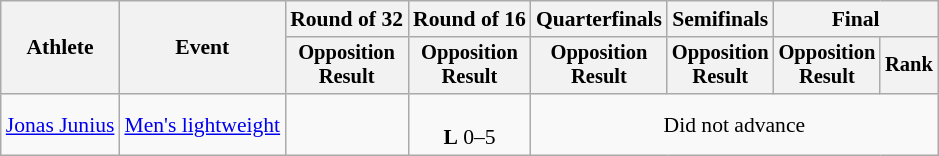<table class="wikitable" style="font-size:90%">
<tr>
<th rowspan="2">Athlete</th>
<th rowspan="2">Event</th>
<th>Round of 32</th>
<th>Round of 16</th>
<th>Quarterfinals</th>
<th>Semifinals</th>
<th colspan=2>Final</th>
</tr>
<tr style="font-size:95%">
<th>Opposition<br>Result</th>
<th>Opposition<br>Result</th>
<th>Opposition<br>Result</th>
<th>Opposition<br>Result</th>
<th>Opposition<br>Result</th>
<th>Rank</th>
</tr>
<tr align=center>
<td align=left><a href='#'>Jonas Junius</a></td>
<td align=left><a href='#'>Men's lightweight</a></td>
<td></td>
<td><br><strong>L</strong> 0–5</td>
<td colspan="4">Did not advance</td>
</tr>
</table>
